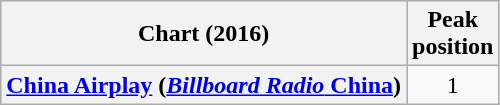<table class="wikitable sortable plainrowheaders" style="text-align:center">
<tr>
<th scope="col">Chart (2016)</th>
<th scope="col">Peak<br>position</th>
</tr>
<tr>
<th scope="row"><a href='#'>China Airplay</a> (<a href='#'><em>Billboard Radio</em> China</a>)</th>
<td>1</td>
</tr>
</table>
